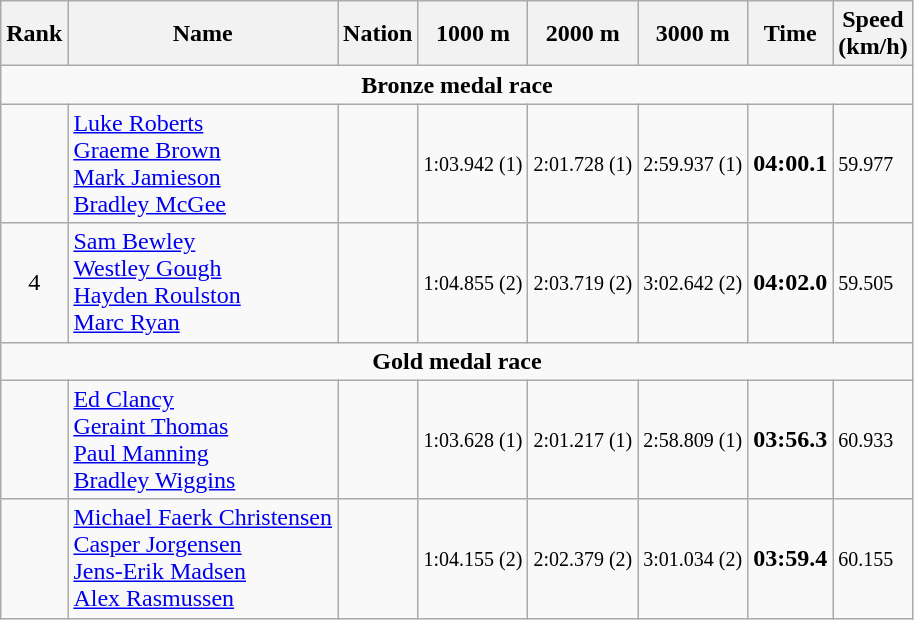<table class=wikitable sortable style=text-align:center>
<tr>
<th>Rank</th>
<th>Name</th>
<th>Nation</th>
<th>1000 m</th>
<th>2000 m</th>
<th>3000 m</th>
<th>Time</th>
<th>Speed<br>(km/h)</th>
</tr>
<tr>
<td colspan=8><strong>Bronze medal race</strong></td>
</tr>
<tr>
<td></td>
<td align=left><a href='#'>Luke Roberts</a><br><a href='#'>Graeme Brown</a><br><a href='#'>Mark Jamieson</a><br><a href='#'>Bradley McGee</a></td>
<td align=left></td>
<td align=left><small>1:03.942 (1)</small></td>
<td align=left><small>2:01.728 (1)</small></td>
<td align=left><small>2:59.937 (1)</small></td>
<td align=left><strong>04:00.1</strong></td>
<td align=left><small>59.977</small></td>
</tr>
<tr>
<td>4</td>
<td align=left><a href='#'>Sam Bewley</a><br><a href='#'>Westley Gough</a><br><a href='#'>Hayden Roulston</a><br><a href='#'>Marc Ryan</a></td>
<td align=left></td>
<td align=left><small>1:04.855 (2)</small></td>
<td align=left><small>2:03.719 (2)</small></td>
<td align=left><small>3:02.642 (2)</small></td>
<td align=left><strong>04:02.0</strong></td>
<td align=left><small>59.505</small></td>
</tr>
<tr>
<td colspan=8><strong>Gold medal race</strong></td>
</tr>
<tr>
<td></td>
<td align=left><a href='#'>Ed Clancy</a><br><a href='#'>Geraint Thomas</a><br><a href='#'>Paul Manning</a><br><a href='#'>Bradley Wiggins</a></td>
<td align=left></td>
<td align=left><small>1:03.628 (1)</small></td>
<td align=left><small>2:01.217 (1)</small></td>
<td align=left><small>2:58.809 (1)</small></td>
<td align=left><strong>03:56.3</strong></td>
<td align=left><small>60.933</small></td>
</tr>
<tr>
<td></td>
<td align=left><a href='#'>Michael Faerk Christensen</a><br><a href='#'>Casper Jorgensen</a><br><a href='#'>Jens-Erik Madsen</a><br><a href='#'>Alex Rasmussen</a></td>
<td align=left></td>
<td align=left><small>1:04.155 (2)</small></td>
<td align=left><small>2:02.379 (2)</small></td>
<td align=left><small>3:01.034 (2)</small></td>
<td align=left><strong>03:59.4</strong></td>
<td align=left><small>60.155</small></td>
</tr>
</table>
